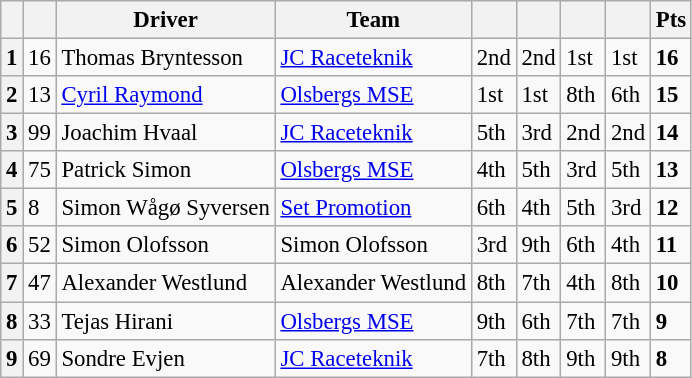<table class=wikitable style="font-size:95%">
<tr>
<th></th>
<th></th>
<th>Driver</th>
<th>Team</th>
<th></th>
<th></th>
<th></th>
<th></th>
<th>Pts</th>
</tr>
<tr>
<th>1</th>
<td>16</td>
<td> Thomas Bryntesson</td>
<td><a href='#'>JC Raceteknik</a></td>
<td>2nd</td>
<td>2nd</td>
<td>1st</td>
<td>1st</td>
<td><strong>16</strong></td>
</tr>
<tr>
<th>2</th>
<td>13</td>
<td> <a href='#'>Cyril Raymond</a></td>
<td><a href='#'>Olsbergs MSE</a></td>
<td>1st</td>
<td>1st</td>
<td>8th</td>
<td>6th</td>
<td><strong>15</strong></td>
</tr>
<tr>
<th>3</th>
<td>99</td>
<td> Joachim Hvaal</td>
<td><a href='#'>JC Raceteknik</a></td>
<td>5th</td>
<td>3rd</td>
<td>2nd</td>
<td>2nd</td>
<td><strong>14</strong></td>
</tr>
<tr>
<th>4</th>
<td>75</td>
<td> Patrick Simon</td>
<td><a href='#'>Olsbergs MSE</a></td>
<td>4th</td>
<td>5th</td>
<td>3rd</td>
<td>5th</td>
<td><strong>13</strong></td>
</tr>
<tr>
<th>5</th>
<td>8</td>
<td> Simon Wågø Syversen</td>
<td><a href='#'>Set Promotion</a></td>
<td>6th</td>
<td>4th</td>
<td>5th</td>
<td>3rd</td>
<td><strong>12</strong></td>
</tr>
<tr>
<th>6</th>
<td>52</td>
<td> Simon Olofsson</td>
<td>Simon Olofsson</td>
<td>3rd</td>
<td>9th</td>
<td>6th</td>
<td>4th</td>
<td><strong>11</strong></td>
</tr>
<tr>
<th>7</th>
<td>47</td>
<td> Alexander Westlund</td>
<td>Alexander Westlund</td>
<td>8th</td>
<td>7th</td>
<td>4th</td>
<td>8th</td>
<td><strong>10</strong></td>
</tr>
<tr>
<th>8</th>
<td>33</td>
<td> Tejas Hirani</td>
<td><a href='#'>Olsbergs MSE</a></td>
<td>9th</td>
<td>6th</td>
<td>7th</td>
<td>7th</td>
<td><strong>9</strong></td>
</tr>
<tr>
<th>9</th>
<td>69</td>
<td> Sondre Evjen</td>
<td><a href='#'>JC Raceteknik</a></td>
<td>7th</td>
<td>8th</td>
<td>9th</td>
<td>9th</td>
<td><strong>8</strong></td>
</tr>
</table>
